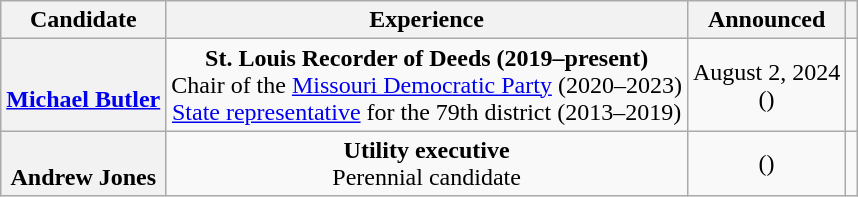<table class="wikitable sortable" style="text-align:center">
<tr>
<th scope="col">Candidate</th>
<th scope="col">Experience</th>
<th scope="col">Announced</th>
<th scope="col" class="unsortable"></th>
</tr>
<tr>
<th scope="row"><br><a href='#'>Michael Butler</a></th>
<td><strong>St. Louis Recorder of Deeds (2019–present)</strong><br>Chair of the <a href='#'>Missouri Democratic Party</a> (2020–2023)<br><a href='#'>State representative</a> for the 79th district (2013–2019)</td>
<td>August 2, 2024<br>()</td>
<td></td>
</tr>
<tr>
<th scope="row"><br>Andrew Jones</th>
<td><strong>Utility executive</strong><br>Perennial candidate</td>
<td>()</td>
<td></td>
</tr>
</table>
